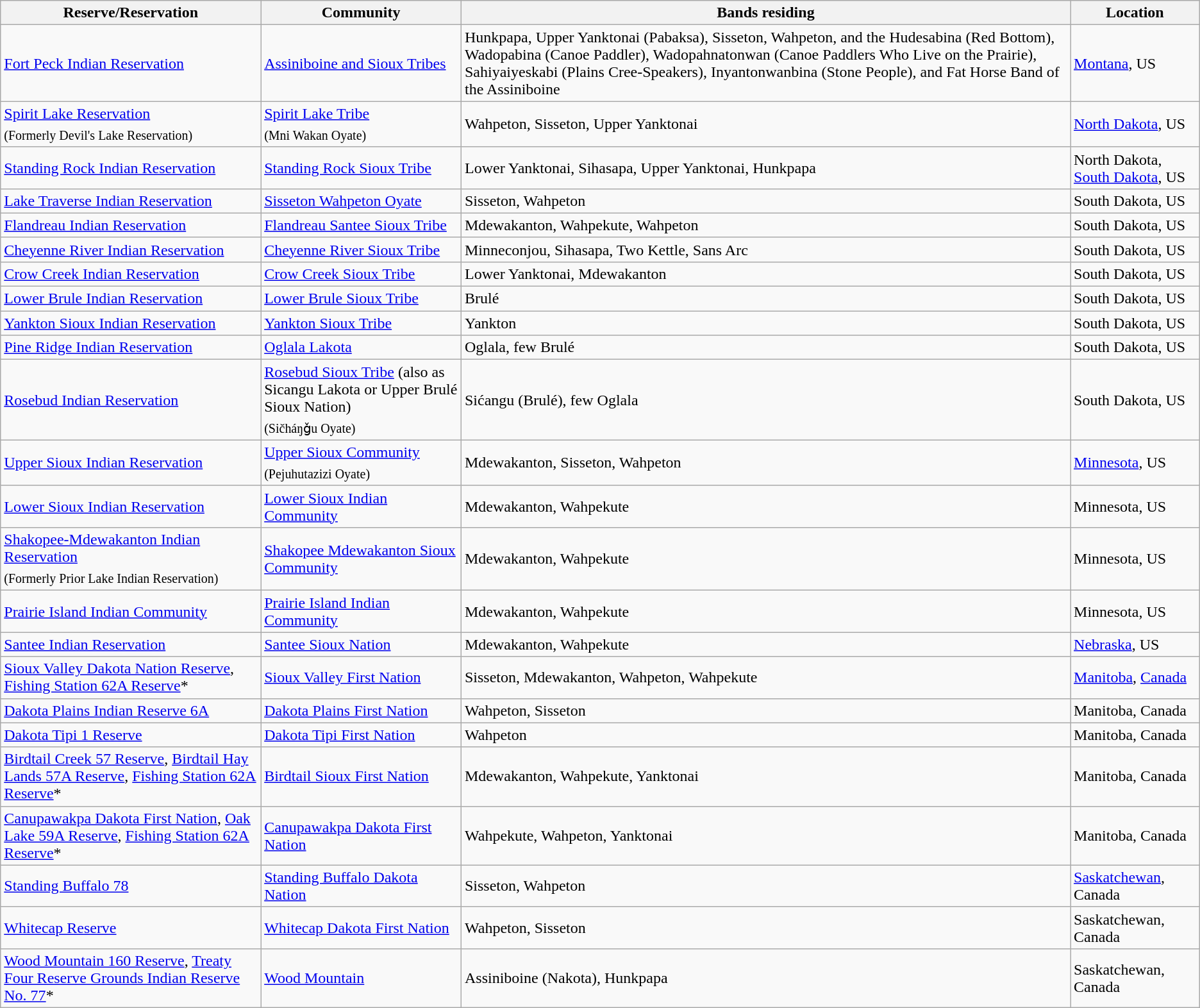<table class="wikitable sortable">
<tr>
<th>Reserve/Reservation</th>
<th>Community</th>
<th>Bands residing</th>
<th>Location</th>
</tr>
<tr>
<td><a href='#'>Fort Peck Indian Reservation</a></td>
<td><a href='#'>Assiniboine and Sioux Tribes</a></td>
<td>Hunkpapa, Upper Yanktonai (Pabaksa), Sisseton, Wahpeton, and the Hudesabina (Red Bottom), Wadopabina (Canoe Paddler), Wadopahnatonwan (Canoe Paddlers Who Live on the Prairie), Sahiyaiyeskabi (Plains Cree-Speakers), Inyantonwanbina (Stone People), and Fat Horse Band of the Assiniboine</td>
<td><a href='#'>Montana</a>, US</td>
</tr>
<tr>
<td><a href='#'>Spirit Lake Reservation</a><br><sub>(Formerly Devil's Lake Reservation)</sub></td>
<td><a href='#'>Spirit Lake Tribe</a><br><sub>(Mni Wakan Oyate)</sub></td>
<td>Wahpeton, Sisseton, Upper Yanktonai</td>
<td><a href='#'>North Dakota</a>, US</td>
</tr>
<tr>
<td><a href='#'>Standing Rock Indian Reservation</a></td>
<td><a href='#'>Standing Rock Sioux Tribe</a></td>
<td>Lower Yanktonai, Sihasapa, Upper Yanktonai, Hunkpapa</td>
<td>North Dakota, <a href='#'>South Dakota</a>, US</td>
</tr>
<tr>
<td><a href='#'>Lake Traverse Indian Reservation</a></td>
<td><a href='#'>Sisseton Wahpeton Oyate</a></td>
<td>Sisseton, Wahpeton</td>
<td>South Dakota, US</td>
</tr>
<tr>
<td><a href='#'>Flandreau Indian Reservation</a></td>
<td><a href='#'>Flandreau Santee Sioux Tribe</a></td>
<td>Mdewakanton, Wahpekute, Wahpeton</td>
<td>South Dakota, US</td>
</tr>
<tr>
<td><a href='#'>Cheyenne River Indian Reservation</a></td>
<td><a href='#'>Cheyenne River Sioux Tribe</a></td>
<td>Minneconjou, Sihasapa, Two Kettle, Sans Arc</td>
<td>South Dakota, US</td>
</tr>
<tr>
<td><a href='#'>Crow Creek Indian Reservation</a></td>
<td><a href='#'>Crow Creek Sioux Tribe</a></td>
<td>Lower Yanktonai, Mdewakanton</td>
<td>South Dakota, US</td>
</tr>
<tr>
<td><a href='#'>Lower Brule Indian Reservation</a></td>
<td><a href='#'>Lower Brule Sioux Tribe</a></td>
<td>Brulé</td>
<td>South Dakota, US</td>
</tr>
<tr>
<td><a href='#'>Yankton Sioux Indian Reservation</a></td>
<td><a href='#'>Yankton Sioux Tribe</a></td>
<td>Yankton</td>
<td>South Dakota, US</td>
</tr>
<tr>
<td><a href='#'>Pine Ridge Indian Reservation</a></td>
<td><a href='#'>Oglala Lakota</a></td>
<td>Oglala, few Brulé</td>
<td>South Dakota, US</td>
</tr>
<tr>
<td><a href='#'>Rosebud Indian Reservation</a></td>
<td><a href='#'>Rosebud Sioux Tribe</a> (also as Sicangu Lakota or Upper Brulé Sioux Nation)<br><sub>(Sičháŋǧu Oyate)</sub></td>
<td>Sićangu (Brulé), few Oglala</td>
<td>South Dakota, US</td>
</tr>
<tr>
<td><a href='#'>Upper Sioux Indian Reservation</a></td>
<td><a href='#'>Upper Sioux Community</a><br><sub>(Pejuhutazizi Oyate)</sub></td>
<td>Mdewakanton, Sisseton, Wahpeton</td>
<td><a href='#'>Minnesota</a>, US</td>
</tr>
<tr>
<td><a href='#'>Lower Sioux Indian Reservation</a></td>
<td><a href='#'>Lower Sioux Indian Community</a></td>
<td>Mdewakanton, Wahpekute</td>
<td>Minnesota, US</td>
</tr>
<tr>
<td><a href='#'>Shakopee-Mdewakanton Indian Reservation</a><br><sub>(Formerly Prior Lake Indian Reservation)</sub></td>
<td><a href='#'>Shakopee Mdewakanton Sioux Community</a></td>
<td>Mdewakanton, Wahpekute</td>
<td>Minnesota, US</td>
</tr>
<tr>
<td><a href='#'>Prairie Island Indian Community</a></td>
<td><a href='#'>Prairie Island Indian Community</a></td>
<td>Mdewakanton, Wahpekute</td>
<td>Minnesota, US</td>
</tr>
<tr>
<td><a href='#'>Santee Indian Reservation</a></td>
<td><a href='#'>Santee Sioux Nation</a></td>
<td>Mdewakanton, Wahpekute</td>
<td><a href='#'>Nebraska</a>, US</td>
</tr>
<tr>
<td><a href='#'>Sioux Valley Dakota Nation Reserve</a>, <a href='#'>Fishing Station 62A Reserve</a>*</td>
<td><a href='#'>Sioux Valley First Nation</a></td>
<td>Sisseton, Mdewakanton, Wahpeton, Wahpekute</td>
<td><a href='#'>Manitoba</a>, <a href='#'>Canada</a></td>
</tr>
<tr>
<td><a href='#'>Dakota Plains Indian Reserve 6A</a></td>
<td><a href='#'>Dakota Plains First Nation</a></td>
<td>Wahpeton, Sisseton</td>
<td>Manitoba, Canada</td>
</tr>
<tr>
<td><a href='#'>Dakota Tipi 1 Reserve</a></td>
<td><a href='#'>Dakota Tipi First Nation</a></td>
<td>Wahpeton</td>
<td>Manitoba, Canada</td>
</tr>
<tr>
<td><a href='#'>Birdtail Creek 57 Reserve</a>, <a href='#'>Birdtail Hay Lands 57A Reserve</a>, <a href='#'>Fishing Station 62A Reserve</a>*</td>
<td><a href='#'>Birdtail Sioux First Nation</a></td>
<td>Mdewakanton, Wahpekute, Yanktonai</td>
<td>Manitoba, Canada</td>
</tr>
<tr>
<td><a href='#'>Canupawakpa Dakota First Nation</a>, <a href='#'>Oak Lake 59A Reserve</a>, <a href='#'>Fishing Station 62A Reserve</a>*</td>
<td><a href='#'>Canupawakpa Dakota First Nation</a></td>
<td>Wahpekute, Wahpeton, Yanktonai</td>
<td>Manitoba, Canada</td>
</tr>
<tr>
<td><a href='#'>Standing Buffalo 78</a></td>
<td><a href='#'>Standing Buffalo Dakota Nation</a></td>
<td>Sisseton, Wahpeton</td>
<td><a href='#'>Saskatchewan</a>, Canada</td>
</tr>
<tr>
<td><a href='#'>Whitecap Reserve</a></td>
<td><a href='#'>Whitecap Dakota First Nation</a></td>
<td>Wahpeton, Sisseton</td>
<td>Saskatchewan, Canada</td>
</tr>
<tr>
<td><a href='#'>Wood Mountain 160 Reserve</a>, <a href='#'>Treaty Four Reserve Grounds Indian Reserve No. 77</a>*</td>
<td><a href='#'>Wood Mountain</a></td>
<td>Assiniboine (Nakota), Hunkpapa</td>
<td>Saskatchewan, Canada</td>
</tr>
</table>
